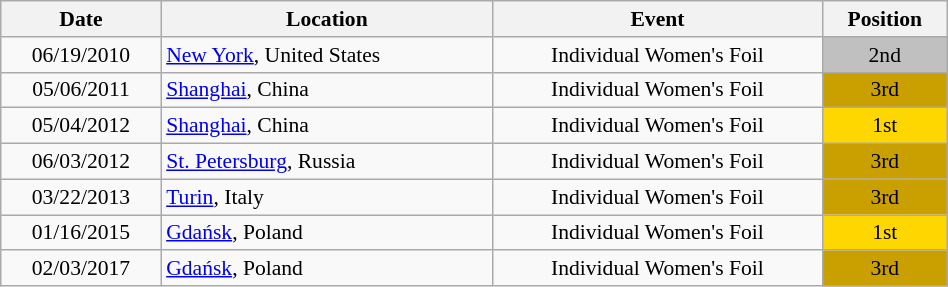<table class="wikitable" width="50%" style="font-size:90%; text-align:center;">
<tr>
<th>Date</th>
<th>Location</th>
<th>Event</th>
<th>Position</th>
</tr>
<tr>
<td>06/19/2010</td>
<td rowspan="1" align="left"> <a href='#'>New York</a>, United States</td>
<td>Individual Women's Foil</td>
<td bgcolor="silver">2nd</td>
</tr>
<tr>
<td>05/06/2011</td>
<td rowspan="1" align="left"> <a href='#'>Shanghai</a>, China</td>
<td>Individual Women's Foil</td>
<td bgcolor="caramel">3rd</td>
</tr>
<tr>
<td>05/04/2012</td>
<td rowspan="1" align="left"> <a href='#'>Shanghai</a>, China</td>
<td>Individual Women's Foil</td>
<td bgcolor="gold">1st</td>
</tr>
<tr>
<td>06/03/2012</td>
<td rowspan="1" align="left"> <a href='#'>St. Petersburg</a>, Russia</td>
<td>Individual Women's Foil</td>
<td bgcolor="caramel">3rd</td>
</tr>
<tr>
<td>03/22/2013</td>
<td rowspan="1" align="left"> <a href='#'>Turin</a>, Italy</td>
<td>Individual Women's Foil</td>
<td bgcolor="caramel">3rd</td>
</tr>
<tr>
<td>01/16/2015</td>
<td rowspan="1" align="left"> <a href='#'>Gdańsk</a>, Poland</td>
<td>Individual Women's Foil</td>
<td bgcolor="gold">1st</td>
</tr>
<tr>
<td>02/03/2017</td>
<td rowspan="1" align="left"> <a href='#'>Gdańsk</a>, Poland</td>
<td>Individual Women's Foil</td>
<td bgcolor="caramel">3rd</td>
</tr>
</table>
